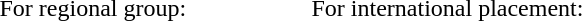<table>
<tr>
<td colspan=2>For regional group:</td>
<td colspan=2>For international placement:</td>
</tr>
<tr>
<td width=200px></td>
<td></td>
<td></td>
</tr>
<tr>
<td width=200px></td>
<td></td>
<td></td>
</tr>
<tr>
<td></td>
<td></td>
<td></td>
</tr>
<tr>
<td></td>
<td></td>
<td></td>
</tr>
<tr>
<td></td>
</tr>
<tr>
<td></td>
</tr>
</table>
